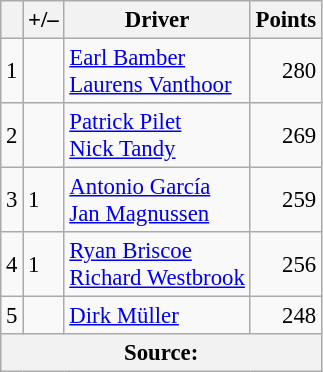<table class="wikitable" style="font-size: 95%;">
<tr>
<th scope="col"></th>
<th scope="col">+/–</th>
<th scope="col">Driver</th>
<th scope="col">Points</th>
</tr>
<tr>
<td align=center>1</td>
<td align="left"></td>
<td> <a href='#'>Earl Bamber</a><br> <a href='#'>Laurens Vanthoor</a></td>
<td align=right>280</td>
</tr>
<tr>
<td align=center>2</td>
<td align="left"></td>
<td> <a href='#'>Patrick Pilet</a><br> <a href='#'>Nick Tandy</a></td>
<td align=right>269</td>
</tr>
<tr>
<td align=center>3</td>
<td align="left"> 1</td>
<td> <a href='#'>Antonio García</a><br> <a href='#'>Jan Magnussen</a></td>
<td align=right>259</td>
</tr>
<tr>
<td align=center>4</td>
<td align="left"> 1</td>
<td> <a href='#'>Ryan Briscoe</a><br> <a href='#'>Richard Westbrook</a></td>
<td align=right>256</td>
</tr>
<tr>
<td align=center>5</td>
<td align="left"></td>
<td> <a href='#'>Dirk Müller</a></td>
<td align=right>248</td>
</tr>
<tr>
<th colspan=5>Source:</th>
</tr>
</table>
